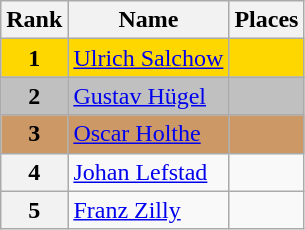<table class="wikitable">
<tr>
<th>Rank</th>
<th>Name</th>
<th>Places</th>
</tr>
<tr bgcolor="gold">
<td align="center"><strong>1</strong></td>
<td> <a href='#'>Ulrich Salchow</a></td>
<td></td>
</tr>
<tr bgcolor="silver">
<td align="center"><strong>2</strong></td>
<td> <a href='#'>Gustav Hügel</a></td>
<td></td>
</tr>
<tr bgcolor="cc9966"->
<td align="center"><strong>3</strong></td>
<td> <a href='#'>Oscar Holthe</a></td>
<td></td>
</tr>
<tr>
<th>4</th>
<td> <a href='#'>Johan Lefstad</a></td>
<td></td>
</tr>
<tr>
<th>5</th>
<td> <a href='#'>Franz Zilly</a></td>
<td></td>
</tr>
</table>
